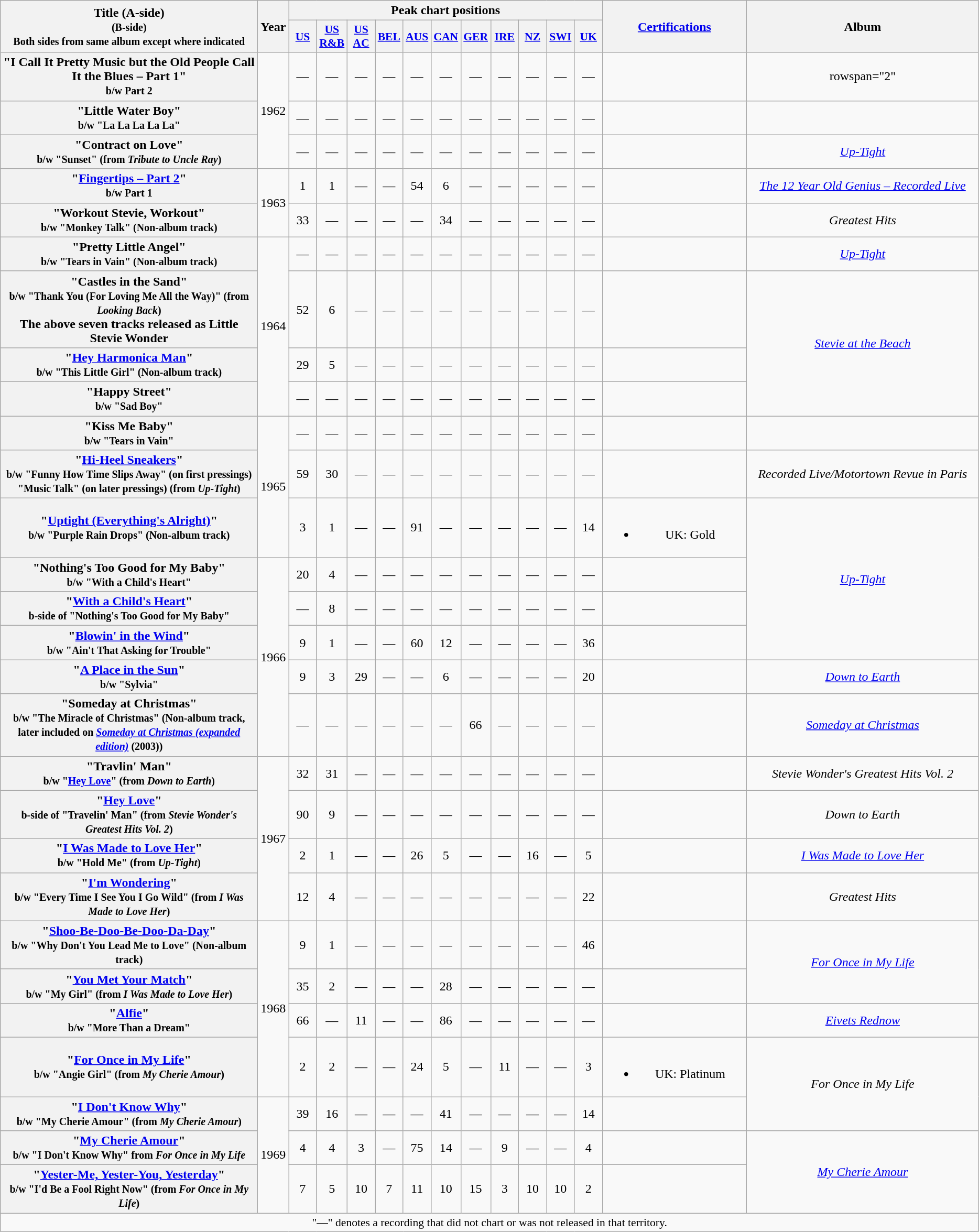<table class="wikitable plainrowheaders" style="text-align:center;">
<tr>
<th scope="col" rowspan="2" style="width:20em;">Title (A-side)<br><small>(B-side)<br>Both sides from same album except where indicated</small></th>
<th scope="col" rowspan="2">Year</th>
<th colspan="11" scope="col">Peak chart positions</th>
<th scope="col" rowspan="2" style="width:11em;"><a href='#'>Certifications</a></th>
<th scope="col" rowspan="2" style="width:18em;">Album</th>
</tr>
<tr>
<th scope="col" style="width:2em;font-size:90%"><a href='#'>US</a><br></th>
<th scope="col" style="width:2em;font-size:90%"><a href='#'>US<br>R&B</a><br></th>
<th scope="col" style="width:2em;font-size:90%"><a href='#'>US<br>AC</a><br></th>
<th scope="col" style="width:2em;font-size:90%"><a href='#'>BEL</a><br></th>
<th scope="col" style="width:2em;font-size:90%"><a href='#'>AUS</a></th>
<th scope="col" style="width:2em;font-size:90%"><a href='#'>CAN</a><br></th>
<th scope="col" style="width:2em;font-size:90%"><a href='#'>GER</a><br></th>
<th scope="col" style="width:2em;font-size:90%"><a href='#'>IRE</a><br></th>
<th scope="col" style="width:2em;font-size:90%"><a href='#'>NZ</a><br></th>
<th scope="col" style="width:2em;font-size:90%"><a href='#'>SWI</a><br></th>
<th scope="col" style="width:2em;font-size:90%"><a href='#'>UK</a><br></th>
</tr>
<tr>
<th scope="row">"I Call It Pretty Music but the Old People Call It the Blues – Part 1" <br><small>b/w Part 2</small></th>
<td rowspan="3">1962</td>
<td align="center">—</td>
<td align="center">—</td>
<td align="center">—</td>
<td align="center">—</td>
<td align="center">—</td>
<td align="center">—</td>
<td align="center">—</td>
<td align="center">—</td>
<td align="center">—</td>
<td align="center">—</td>
<td align="center">—</td>
<td></td>
<td>rowspan="2" </td>
</tr>
<tr>
<th scope="row">"Little Water Boy"<br><small>b/w "La La La La La" </small></th>
<td align="center">—</td>
<td align="center">—</td>
<td align="center">—</td>
<td align="center">—</td>
<td align="center">—</td>
<td align="center">—</td>
<td align="center">—</td>
<td align="center">—</td>
<td align="center">—</td>
<td align="center">—</td>
<td align="center">—</td>
<td></td>
</tr>
<tr>
<th scope="row">"Contract on Love"<br><small>b/w "Sunset" (from <em>Tribute to Uncle Ray</em>)</small></th>
<td align="center">—</td>
<td align="center">—</td>
<td align="center">—</td>
<td align="center">—</td>
<td align="center">—</td>
<td align="center">—</td>
<td align="center">—</td>
<td align="center">—</td>
<td align="center">—</td>
<td align="center">—</td>
<td align="center">—</td>
<td></td>
<td><em><a href='#'>Up-Tight</a></em></td>
</tr>
<tr>
<th scope="row">"<a href='#'>Fingertips – Part 2</a>" <br><small>b/w Part 1 </small></th>
<td rowspan="2">1963</td>
<td align="center">1</td>
<td align="center">1</td>
<td align="center">—</td>
<td align="center">—</td>
<td align="center">54</td>
<td align="center">6</td>
<td align="center">—</td>
<td align="center">—</td>
<td align="center">—</td>
<td align="center">—</td>
<td align="center">—</td>
<td></td>
<td><em><a href='#'>The 12 Year Old Genius – Recorded Live</a></em></td>
</tr>
<tr>
<th scope="row">"Workout Stevie, Workout"<br><small>b/w "Monkey Talk" (Non-album track)</small></th>
<td align="center">33</td>
<td align="center">—</td>
<td align="center">—</td>
<td align="center">—</td>
<td align="center">—</td>
<td align="center">34</td>
<td align="center">—</td>
<td align="center">—</td>
<td align="center">—</td>
<td align="center">—</td>
<td align="center">—</td>
<td></td>
<td><em>Greatest Hits</em></td>
</tr>
<tr>
<th scope="row">"Pretty Little Angel"<br><small>b/w "Tears in Vain" (Non-album track)</small></th>
<td rowspan="4">1964</td>
<td align="center">—</td>
<td align="center">—</td>
<td align="center">—</td>
<td align="center">—</td>
<td align="center">—</td>
<td align="center">—</td>
<td align="center">—</td>
<td align="center">—</td>
<td align="center">—</td>
<td align="center">—</td>
<td align="center">—</td>
<td></td>
<td><em><a href='#'>Up-Tight</a></em></td>
</tr>
<tr>
<th scope="row">"Castles in the Sand"<br><small>b/w "Thank You (For Loving Me All the Way)" (from <em>Looking Back</em>)</small><br>The above seven tracks released as Little Stevie Wonder</th>
<td align="center">52</td>
<td align="center">6</td>
<td align="center">—</td>
<td align="center">—</td>
<td align="center">—</td>
<td align="center">—</td>
<td align="center">—</td>
<td align="center">—</td>
<td align="center">—</td>
<td align="center">—</td>
<td align="center">—</td>
<td></td>
<td rowspan="3"><em><a href='#'>Stevie at the Beach</a></em></td>
</tr>
<tr>
<th scope="row">"<a href='#'>Hey Harmonica Man</a>"<br><small>b/w "This Little Girl" (Non-album track)</small></th>
<td align="center">29</td>
<td align="center">5</td>
<td align="center">—</td>
<td align="center">—</td>
<td align="center">—</td>
<td align="center">—</td>
<td align="center">—</td>
<td align="center">—</td>
<td align="center">—</td>
<td align="center">—</td>
<td align="center">—</td>
<td></td>
</tr>
<tr>
<th scope="row">"Happy Street"<br><small>b/w "Sad Boy"</small></th>
<td align="center">—</td>
<td align="center">—</td>
<td align="center">—</td>
<td align="center">—</td>
<td align="center">—</td>
<td align="center">—</td>
<td align="center">—</td>
<td align="center">—</td>
<td align="center">—</td>
<td align="center">—</td>
<td align="center">—</td>
<td></td>
</tr>
<tr>
<th scope="row">"Kiss Me Baby"<br><small>b/w "Tears in Vain" </small></th>
<td rowspan="3">1965</td>
<td align="center">—</td>
<td align="center">—</td>
<td align="center">—</td>
<td align="center">—</td>
<td align="center">—</td>
<td align="center">—</td>
<td align="center">—</td>
<td align="center">—</td>
<td align="center">—</td>
<td align="center">—</td>
<td align="center">—</td>
<td></td>
<td></td>
</tr>
<tr>
<th scope="row">"<a href='#'>Hi-Heel Sneakers</a>"<br><small>b/w "Funny How Time Slips Away" (on first pressings) <br>"Music Talk" (on later pressings) (from <em>Up-Tight</em>) </small></th>
<td align="center">59</td>
<td align="center">30</td>
<td align="center">—</td>
<td align="center">—</td>
<td align="center">—</td>
<td align="center">—</td>
<td align="center">—</td>
<td align="center">—</td>
<td align="center">—</td>
<td align="center">—</td>
<td align="center">—</td>
<td></td>
<td><em>Recorded Live/Motortown Revue in Paris</em></td>
</tr>
<tr>
<th scope="row">"<a href='#'>Uptight (Everything's Alright)</a>"<br><small>b/w "Purple Rain Drops" (Non-album track)</small></th>
<td align="center">3</td>
<td align="center">1</td>
<td align="center">—</td>
<td align="center">—</td>
<td align="center">91</td>
<td align="center">—</td>
<td align="center">—</td>
<td align="center">—</td>
<td align="center">—</td>
<td align="center">—</td>
<td align="center">14</td>
<td><br><ul><li>UK: Gold</li></ul></td>
<td rowspan="4"><em><a href='#'>Up-Tight</a></em></td>
</tr>
<tr>
<th scope="row">"Nothing's Too Good for My Baby" <br><small>b/w "With a Child's Heart"</small></th>
<td rowspan="5">1966</td>
<td align="center">20</td>
<td align="center">4</td>
<td align="center">—</td>
<td align="center">—</td>
<td align="center">—</td>
<td align="center">—</td>
<td align="center">—</td>
<td align="center">—</td>
<td align="center">—</td>
<td align="center">—</td>
<td align="center">—</td>
<td></td>
</tr>
<tr>
<th scope="row">"<a href='#'>With a Child's Heart</a>" <br><small>b-side of "Nothing's Too Good for My Baby" </small></th>
<td align="center">—</td>
<td align="center">8</td>
<td align="center">—</td>
<td align="center">—</td>
<td align="center">—</td>
<td align="center">—</td>
<td align="center">—</td>
<td align="center">—</td>
<td align="center">—</td>
<td align="center">—</td>
<td align="center">—</td>
<td></td>
</tr>
<tr>
<th scope="row">"<a href='#'>Blowin' in the Wind</a>"<br><small>b/w "Ain't That Asking for Trouble"</small></th>
<td align="center">9</td>
<td align="center">1</td>
<td align="center">—</td>
<td align="center">—</td>
<td align="center">60</td>
<td align="center">12</td>
<td align="center">—</td>
<td align="center">—</td>
<td align="center">—</td>
<td align="center">—</td>
<td align="center">36</td>
<td></td>
</tr>
<tr>
<th scope="row">"<a href='#'>A Place in the Sun</a>"<br><small>b/w "Sylvia"</small></th>
<td align="center">9</td>
<td align="center">3</td>
<td align="center">29</td>
<td align="center">—</td>
<td align="center">—</td>
<td align="center">6</td>
<td align="center">—</td>
<td align="center">—</td>
<td align="center">—</td>
<td align="center">—</td>
<td align="center">20</td>
<td></td>
<td><em><a href='#'>Down to Earth</a></em></td>
</tr>
<tr>
<th scope="row">"Someday at Christmas"<br><small>b/w "The Miracle of Christmas" (Non-album track, later included on <em><a href='#'>Someday at Christmas (expanded edition)</a></em> (2003))</small></th>
<td align="center">—</td>
<td align="center">—</td>
<td align="center">—</td>
<td align="center">—</td>
<td align="center">—</td>
<td align="center">—</td>
<td align="center">66</td>
<td align="center">—</td>
<td align="center">—</td>
<td align="center">—</td>
<td align="center">—</td>
<td></td>
<td><em><a href='#'>Someday at Christmas</a></em></td>
</tr>
<tr>
<th scope="row">"Travlin' Man" <br><small>b/w "<a href='#'>Hey Love</a>" (from <em>Down to Earth</em>)</small></th>
<td rowspan="4">1967</td>
<td align="center">32</td>
<td align="center">31</td>
<td align="center">—</td>
<td align="center">—</td>
<td align="center">—</td>
<td align="center">—</td>
<td align="center">—</td>
<td align="center">—</td>
<td align="center">—</td>
<td align="center">—</td>
<td align="center">—</td>
<td></td>
<td><em>Stevie Wonder's Greatest Hits Vol. 2</em></td>
</tr>
<tr>
<th scope="row">"<a href='#'>Hey Love</a>" <br><small>b-side of "Travelin' Man" (from <em>Stevie Wonder's Greatest Hits Vol. 2</em>)</small></th>
<td align="center">90</td>
<td align="center">9</td>
<td align="center">—</td>
<td align="center">—</td>
<td align="center">—</td>
<td align="center">—</td>
<td align="center">—</td>
<td align="center">—</td>
<td align="center">—</td>
<td align="center">—</td>
<td align="center">—</td>
<td></td>
<td><em>Down to Earth</em></td>
</tr>
<tr>
<th scope="row">"<a href='#'>I Was Made to Love Her</a>"<br><small>b/w "Hold Me" (from <em>Up-Tight</em>)</small></th>
<td align="center">2</td>
<td align="center">1</td>
<td align="center">—</td>
<td align="center">—</td>
<td align="center">26</td>
<td align="center">5</td>
<td align="center">—</td>
<td align="center">—</td>
<td align="center">16</td>
<td align="center">—</td>
<td align="center">5</td>
<td></td>
<td><em><a href='#'>I Was Made to Love Her</a></em></td>
</tr>
<tr>
<th scope="row">"<a href='#'>I'm Wondering</a>"<br><small>b/w "Every Time I See You I Go Wild" (from <em>I Was Made to Love Her</em>)</small></th>
<td align="center">12</td>
<td align="center">4</td>
<td align="center">—</td>
<td align="center">—</td>
<td align="center">—</td>
<td align="center">—</td>
<td align="center">—</td>
<td align="center">—</td>
<td align="center">—</td>
<td align="center">—</td>
<td align="center">22</td>
<td></td>
<td><em>Greatest Hits</em></td>
</tr>
<tr>
<th scope="row">"<a href='#'>Shoo-Be-Doo-Be-Doo-Da-Day</a>"<br><small>b/w "Why Don't You Lead Me to Love" (Non-album track) </small></th>
<td rowspan="4">1968</td>
<td align="center">9</td>
<td align="center">1</td>
<td align="center">—</td>
<td align="center">—</td>
<td align="center">—</td>
<td align="center">—</td>
<td align="center">—</td>
<td align="center">—</td>
<td align="center">—</td>
<td align="center">—</td>
<td align="center">46</td>
<td></td>
<td rowspan="2"><em><a href='#'>For Once in My Life</a></em></td>
</tr>
<tr>
<th scope="row">"<a href='#'>You Met Your Match</a>"<br><small>b/w "My Girl" (from <em>I Was Made to Love Her</em>)</small></th>
<td align="center">35</td>
<td align="center">2</td>
<td align="center">—</td>
<td align="center">—</td>
<td align="center">—</td>
<td align="center">28</td>
<td align="center">—</td>
<td align="center">—</td>
<td align="center">—</td>
<td align="center">—</td>
<td align="center">—</td>
<td></td>
</tr>
<tr>
<th scope="row">"<a href='#'>Alfie</a>"<br><small>b/w "More Than a Dream"</small></th>
<td align="center">66</td>
<td align="center">—</td>
<td align="center">11</td>
<td align="center">—</td>
<td align="center">—</td>
<td align="center">86</td>
<td align="center">—</td>
<td align="center">—</td>
<td align="center">—</td>
<td align="center">—</td>
<td align="center">—</td>
<td></td>
<td><em><a href='#'>Eivets Rednow</a></em></td>
</tr>
<tr>
<th scope="row">"<a href='#'>For Once in My Life</a>"<br><small>b/w "Angie Girl" (from <em>My Cherie Amour</em>)</small></th>
<td align="center">2</td>
<td align="center">2</td>
<td align="center">—</td>
<td align="center">—</td>
<td align="center">24</td>
<td align="center">5</td>
<td align="center">—</td>
<td align="center">11</td>
<td align="center">—</td>
<td align="center">—</td>
<td align="center">3</td>
<td><br><ul><li>UK: Platinum</li></ul></td>
<td rowspan="2"><em>For Once in My Life</em></td>
</tr>
<tr>
<th scope="row">"<a href='#'>I Don't Know Why</a>" <br><small>b/w "My Cherie Amour" (from <em>My Cherie Amour</em>)</small></th>
<td rowspan="3">1969</td>
<td align="center">39</td>
<td align="center">16</td>
<td align="center">—</td>
<td align="center">—</td>
<td align="center">—</td>
<td align="center">41</td>
<td align="center">—</td>
<td align="center">—</td>
<td align="center">—</td>
<td align="center">—</td>
<td align="center">14</td>
<td></td>
</tr>
<tr>
<th scope="row">"<a href='#'>My Cherie Amour</a>" <br><small>b/w "I Don't Know Why" from <em>For Once in My Life</em></small></th>
<td align="center">4</td>
<td align="center">4</td>
<td align="center">3</td>
<td align="center">—</td>
<td align="center">75</td>
<td align="center">14</td>
<td align="center">—</td>
<td align="center">9</td>
<td align="center">—</td>
<td align="center">—</td>
<td align="center">4</td>
<td></td>
<td rowspan="2"><em><a href='#'>My Cherie Amour</a></em></td>
</tr>
<tr>
<th scope="row">"<a href='#'>Yester-Me, Yester-You, Yesterday</a>"<br><small>b/w "I'd Be a Fool Right Now" (from <em>For Once in My Life</em>)</small></th>
<td align="center">7</td>
<td align="center">5</td>
<td align="center">10</td>
<td align="center">7</td>
<td align="center">11</td>
<td align="center">10</td>
<td align="center">15</td>
<td align="center">3</td>
<td align="center">10</td>
<td align="center">10</td>
<td align="center">2</td>
<td></td>
</tr>
<tr>
<td colspan="17" style="font-size:90%">"—" denotes a recording that did not chart or was not released in that territory.</td>
</tr>
</table>
